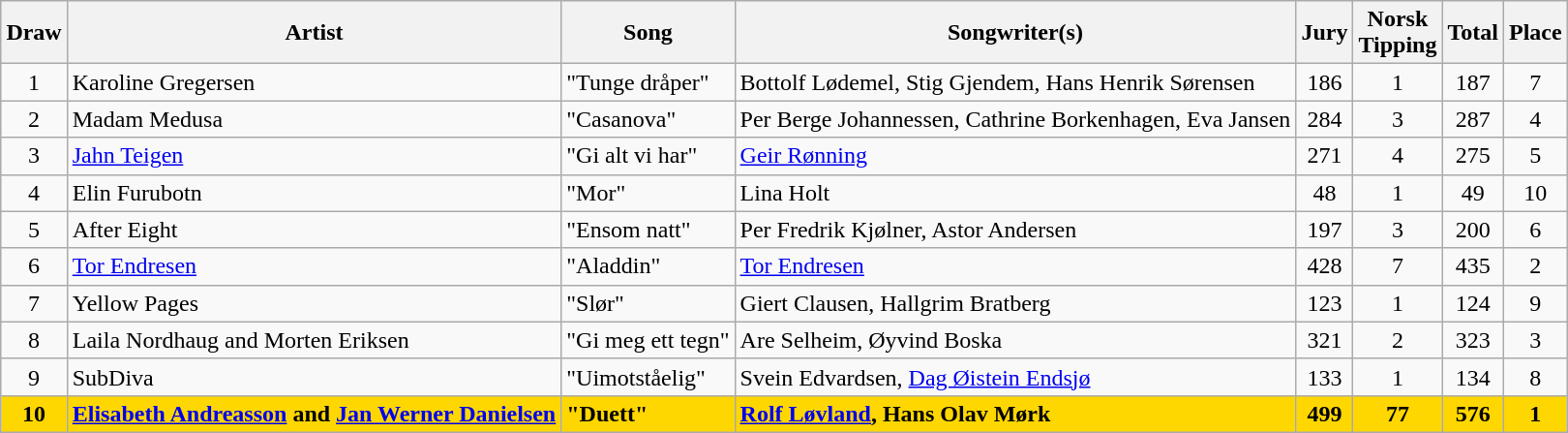<table class="sortable wikitable" style="margin: 1em auto 1em auto; text-align:center">
<tr>
<th>Draw</th>
<th>Artist</th>
<th>Song</th>
<th>Songwriter(s)</th>
<th>Jury</th>
<th>Norsk<br>Tipping</th>
<th>Total</th>
<th>Place</th>
</tr>
<tr>
<td>1</td>
<td align="left">Karoline Gregersen</td>
<td align="left">"Tunge dråper"</td>
<td align="left">Bottolf Lødemel, Stig Gjendem, Hans Henrik Sørensen</td>
<td>186</td>
<td>1</td>
<td>187</td>
<td>7</td>
</tr>
<tr>
<td>2</td>
<td align="left">Madam Medusa</td>
<td align="left">"Casanova"</td>
<td align="left">Per Berge Johannessen, Cathrine Borkenhagen, Eva Jansen</td>
<td>284</td>
<td>3</td>
<td>287</td>
<td>4</td>
</tr>
<tr>
<td>3</td>
<td align="left"><a href='#'>Jahn Teigen</a></td>
<td align="left">"Gi alt vi har"</td>
<td align="left"><a href='#'>Geir Rønning</a></td>
<td>271</td>
<td>4</td>
<td>275</td>
<td>5</td>
</tr>
<tr>
<td>4</td>
<td align="left">Elin Furubotn</td>
<td align="left">"Mor"</td>
<td align="left">Lina Holt</td>
<td>48</td>
<td>1</td>
<td>49</td>
<td>10</td>
</tr>
<tr>
<td>5</td>
<td align="left">After Eight</td>
<td align="left">"Ensom natt"</td>
<td align="left">Per Fredrik Kjølner, Astor Andersen</td>
<td>197</td>
<td>3</td>
<td>200</td>
<td>6</td>
</tr>
<tr>
<td>6</td>
<td align="left"><a href='#'>Tor Endresen</a></td>
<td align="left">"Aladdin"</td>
<td align="left"><a href='#'>Tor Endresen</a></td>
<td>428</td>
<td>7</td>
<td>435</td>
<td>2</td>
</tr>
<tr>
<td>7</td>
<td align="left">Yellow Pages</td>
<td align="left">"Slør"</td>
<td align="left">Giert Clausen, Hallgrim Bratberg</td>
<td>123</td>
<td>1</td>
<td>124</td>
<td>9</td>
</tr>
<tr>
<td>8</td>
<td align="left">Laila Nordhaug and Morten Eriksen</td>
<td align="left">"Gi meg ett tegn"</td>
<td align="left">Are Selheim, Øyvind Boska</td>
<td>321</td>
<td>2</td>
<td>323</td>
<td>3</td>
</tr>
<tr>
<td>9</td>
<td align="left">SubDiva</td>
<td align="left">"Uimotståelig"</td>
<td align="left">Svein Edvardsen, <a href='#'>Dag Øistein Endsjø</a></td>
<td>133</td>
<td>1</td>
<td>134</td>
<td>8</td>
</tr>
<tr style="font-weight:bold; background:gold;">
<td>10</td>
<td align="left"><a href='#'>Elisabeth Andreasson</a> and <a href='#'>Jan Werner Danielsen</a></td>
<td align="left">"Duett"</td>
<td align="left"><a href='#'>Rolf Løvland</a>, Hans Olav Mørk</td>
<td>499</td>
<td>77</td>
<td>576</td>
<td>1</td>
</tr>
</table>
